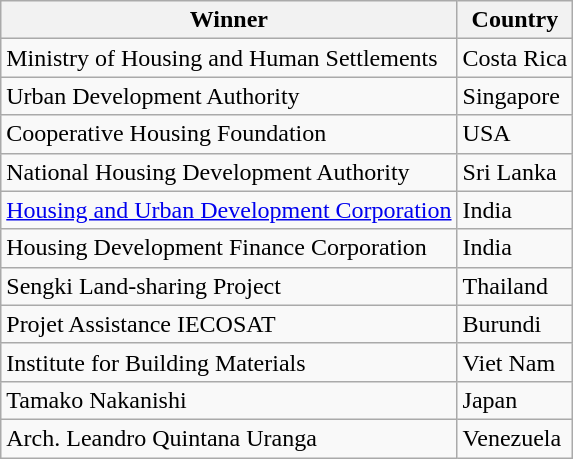<table class="wikitable">
<tr>
<th>Winner</th>
<th>Country</th>
</tr>
<tr>
<td>Ministry of Housing and Human Settlements</td>
<td>Costa Rica</td>
</tr>
<tr>
<td>Urban Development Authority</td>
<td>Singapore</td>
</tr>
<tr>
<td>Cooperative Housing Foundation</td>
<td>USA</td>
</tr>
<tr>
<td>National Housing Development Authority</td>
<td>Sri Lanka</td>
</tr>
<tr>
<td><a href='#'>Housing and Urban Development Corporation</a></td>
<td>India</td>
</tr>
<tr>
<td>Housing Development Finance Corporation</td>
<td>India</td>
</tr>
<tr>
<td>Sengki Land-sharing Project</td>
<td>Thailand</td>
</tr>
<tr>
<td>Projet Assistance IECOSAT</td>
<td>Burundi</td>
</tr>
<tr>
<td>Institute for Building Materials</td>
<td>Viet Nam</td>
</tr>
<tr>
<td>Tamako Nakanishi</td>
<td>Japan</td>
</tr>
<tr>
<td>Arch. Leandro Quintana Uranga</td>
<td>Venezuela</td>
</tr>
</table>
